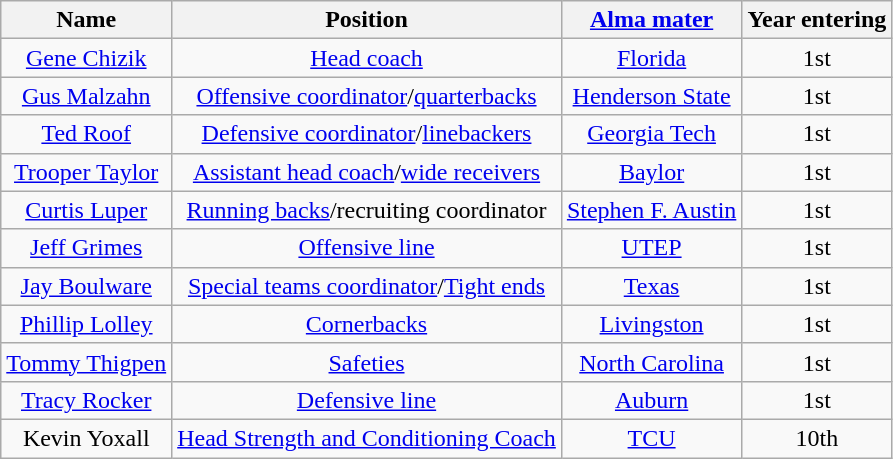<table class="wikitable" style="text-align:center; white-space:nowrap;">
<tr>
<th>Name</th>
<th>Position</th>
<th><a href='#'>Alma mater</a></th>
<th>Year entering</th>
</tr>
<tr>
<td><a href='#'>Gene Chizik</a></td>
<td><a href='#'>Head coach</a></td>
<td><a href='#'>Florida</a></td>
<td>1st</td>
</tr>
<tr>
<td><a href='#'>Gus Malzahn</a></td>
<td><a href='#'>Offensive coordinator</a>/<a href='#'>quarterbacks</a></td>
<td><a href='#'>Henderson State</a></td>
<td>1st</td>
</tr>
<tr>
<td><a href='#'>Ted Roof</a></td>
<td><a href='#'>Defensive coordinator</a>/<a href='#'>linebackers</a></td>
<td><a href='#'>Georgia Tech</a></td>
<td>1st</td>
</tr>
<tr>
<td><a href='#'>Trooper Taylor</a></td>
<td><a href='#'>Assistant head coach</a>/<a href='#'>wide receivers</a></td>
<td><a href='#'>Baylor</a></td>
<td>1st</td>
</tr>
<tr>
<td><a href='#'>Curtis Luper</a></td>
<td><a href='#'>Running backs</a>/recruiting coordinator</td>
<td><a href='#'>Stephen F. Austin</a></td>
<td>1st</td>
</tr>
<tr>
<td><a href='#'>Jeff Grimes</a></td>
<td><a href='#'>Offensive line</a></td>
<td><a href='#'>UTEP</a></td>
<td>1st</td>
</tr>
<tr>
<td><a href='#'>Jay Boulware</a></td>
<td><a href='#'>Special teams coordinator</a>/<a href='#'>Tight ends</a></td>
<td><a href='#'>Texas</a></td>
<td>1st</td>
</tr>
<tr>
<td><a href='#'>Phillip Lolley</a></td>
<td><a href='#'>Cornerbacks</a></td>
<td><a href='#'>Livingston</a></td>
<td>1st</td>
</tr>
<tr>
<td><a href='#'>Tommy Thigpen</a></td>
<td><a href='#'>Safeties</a></td>
<td><a href='#'>North Carolina</a></td>
<td>1st</td>
</tr>
<tr>
<td><a href='#'>Tracy Rocker</a></td>
<td><a href='#'>Defensive line</a></td>
<td><a href='#'>Auburn</a></td>
<td>1st</td>
</tr>
<tr>
<td>Kevin Yoxall</td>
<td><a href='#'>Head Strength and Conditioning Coach</a></td>
<td><a href='#'>TCU</a></td>
<td>10th</td>
</tr>
</table>
